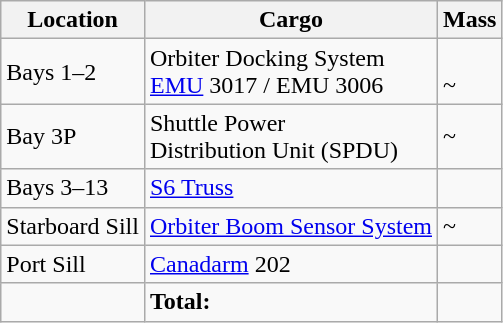<table class="wikitable">
<tr>
<th>Location</th>
<th>Cargo</th>
<th>Mass</th>
</tr>
<tr>
<td>Bays 1–2</td>
<td>Orbiter Docking System <br> <a href='#'>EMU</a> 3017 / EMU 3006</td>
<td> <br> ~</td>
</tr>
<tr>
<td>Bay 3P</td>
<td>Shuttle Power <br> Distribution Unit (SPDU)</td>
<td>~</td>
</tr>
<tr>
<td>Bays 3–13</td>
<td><a href='#'>S6 Truss</a></td>
<td></td>
</tr>
<tr>
<td>Starboard Sill</td>
<td><a href='#'>Orbiter Boom Sensor System</a></td>
<td>~</td>
</tr>
<tr>
<td>Port Sill</td>
<td><a href='#'>Canadarm</a> 202</td>
<td></td>
</tr>
<tr>
<td></td>
<td><strong>Total:</strong></td>
<td><strong></strong></td>
</tr>
</table>
